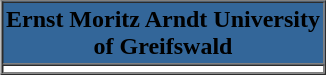<table border="1" cellpadding="2" cellspacing="0" align="right" style="margin:0.5em;">
<tr>
<th colspan="2" align=center bgcolor="#336699"><span><strong>Ernst Moritz Arndt University<br>of Greifswald</strong></span></th>
</tr>
<tr>
<td colspan="2" align=center></td>
</tr>
<tr>
</tr>
</table>
